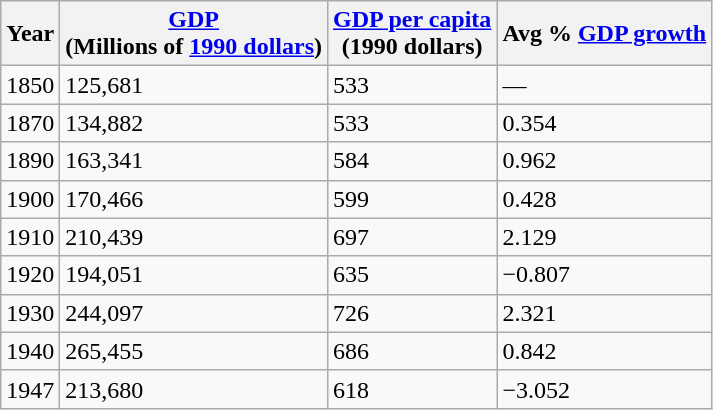<table class="wikitable">
<tr>
<th>Year</th>
<th><a href='#'>GDP</a> <br> (Millions of <a href='#'>1990 dollars</a>)</th>
<th colspan="1"><a href='#'>GDP per capita</a> <br> (1990 dollars)</th>
<th>Avg % <a href='#'>GDP growth</a></th>
</tr>
<tr>
<td>1850</td>
<td>125,681</td>
<td>533</td>
<td>—</td>
</tr>
<tr>
<td>1870</td>
<td>134,882</td>
<td>533</td>
<td>0.354</td>
</tr>
<tr>
<td>1890</td>
<td>163,341</td>
<td>584</td>
<td>0.962</td>
</tr>
<tr>
<td>1900</td>
<td>170,466</td>
<td>599</td>
<td>0.428</td>
</tr>
<tr>
<td>1910</td>
<td>210,439</td>
<td>697</td>
<td>2.129</td>
</tr>
<tr>
<td>1920</td>
<td>194,051</td>
<td>635</td>
<td>−0.807</td>
</tr>
<tr>
<td>1930</td>
<td>244,097</td>
<td>726</td>
<td>2.321</td>
</tr>
<tr>
<td>1940</td>
<td>265,455</td>
<td>686</td>
<td>0.842</td>
</tr>
<tr>
<td>1947</td>
<td>213,680</td>
<td>618</td>
<td>−3.052</td>
</tr>
</table>
